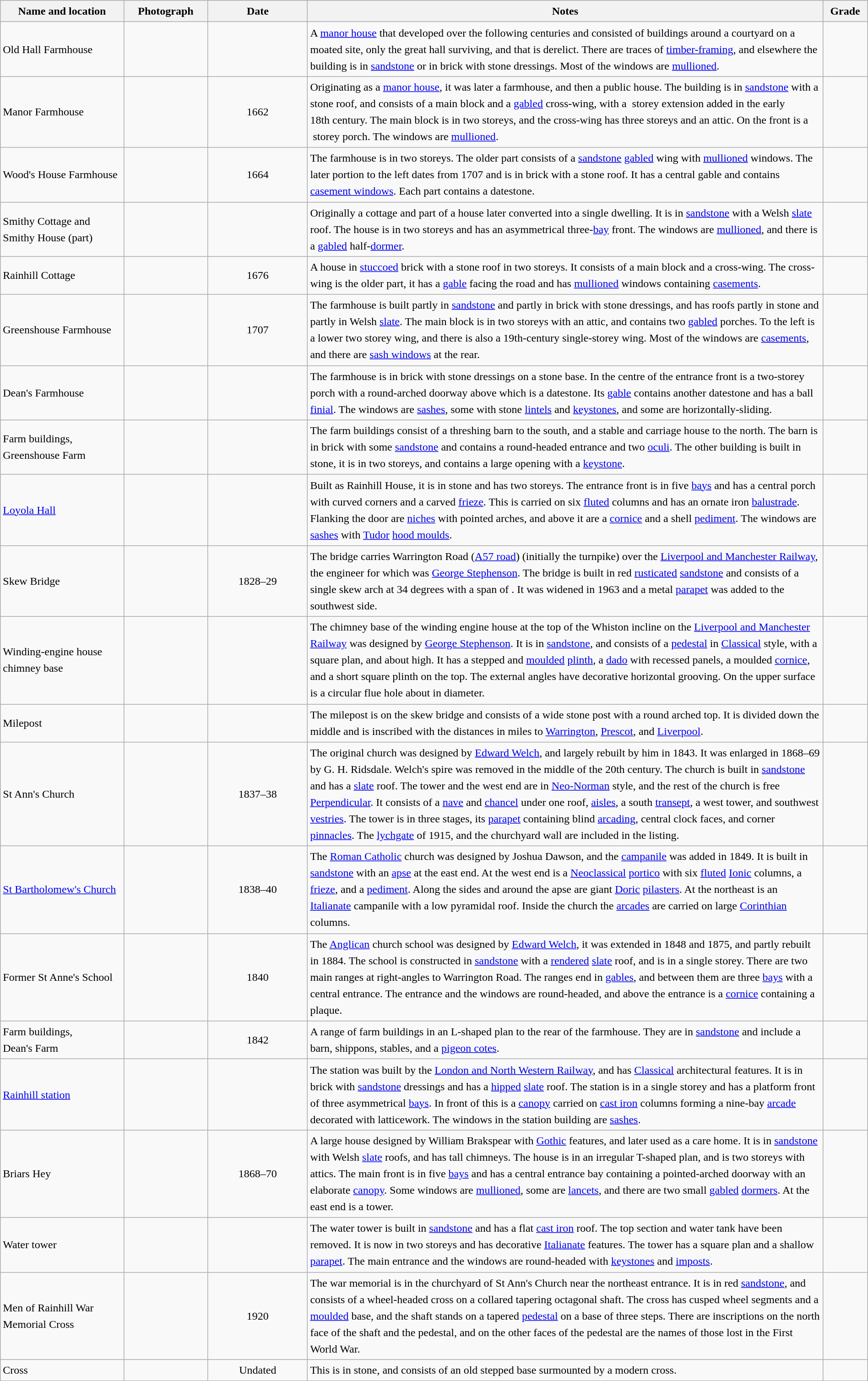<table class="wikitable sortable plainrowheaders" style="width:100%;border:0px;text-align:left;line-height:150%;">
<tr>
<th scope="col"  style="width:150px">Name and location</th>
<th scope="col"  style="width:100px" class="unsortable">Photograph</th>
<th scope="col"  style="width:120px">Date</th>
<th scope="col"  style="width:650px" class="unsortable">Notes</th>
<th scope="col"  style="width:50px">Grade</th>
</tr>
<tr>
<td>Old Hall Farmhouse<br><small></small></td>
<td></td>
<td align="center"></td>
<td>A <a href='#'>manor house</a> that developed over the following centuries and consisted of buildings around a courtyard on a moated site, only the great hall surviving, and that is derelict.  There are traces of <a href='#'>timber-framing</a>, and elsewhere the building is in <a href='#'>sandstone</a> or in brick with stone dressings.  Most of the windows are <a href='#'>mullioned</a>.</td>
<td align="center" ></td>
</tr>
<tr>
<td>Manor Farmhouse<br><small></small></td>
<td></td>
<td align="center">1662</td>
<td>Originating as a <a href='#'>manor house</a>, it was later a farmhouse, and then a public house.  The building is in <a href='#'>sandstone</a> with a stone roof, and consists of a main block and a <a href='#'>gabled</a> cross-wing, with a  storey extension added in the early 18th century.  The main block is in two storeys, and the cross-wing has three storeys and an attic.  On the front is a  storey porch.  The windows are <a href='#'>mullioned</a>.</td>
<td align="center" ></td>
</tr>
<tr>
<td>Wood's House Farmhouse<br><small></small></td>
<td></td>
<td align="center">1664</td>
<td>The farmhouse is in two storeys.  The older part consists of a <a href='#'>sandstone</a> <a href='#'>gabled</a> wing with <a href='#'>mullioned</a> windows.  The later portion to the left dates from 1707 and is in brick with a stone roof.  It has a central gable and contains <a href='#'>casement windows</a>.  Each part contains a datestone.</td>
<td align="center" ></td>
</tr>
<tr>
<td>Smithy Cottage and Smithy House (part)<br><small></small></td>
<td></td>
<td align="center"></td>
<td>Originally a cottage and part of a house later converted into a single dwelling.  It is in <a href='#'>sandstone</a> with a Welsh <a href='#'>slate</a> roof.  The house is in two storeys and has an asymmetrical three-<a href='#'>bay</a> front.  The windows are <a href='#'>mullioned</a>, and there is a <a href='#'>gabled</a> half-<a href='#'>dormer</a>.</td>
<td align="center" ></td>
</tr>
<tr>
<td>Rainhill Cottage<br><small></small></td>
<td></td>
<td align="center">1676</td>
<td>A house in <a href='#'>stuccoed</a> brick with a stone roof in two storeys.  It consists of a main block and a cross-wing.  The cross-wing is the older part, it has a <a href='#'>gable</a> facing the road and has <a href='#'>mullioned</a> windows containing <a href='#'>casements</a>.</td>
<td align="center" ></td>
</tr>
<tr>
<td>Greenshouse Farmhouse<br><small></small></td>
<td></td>
<td align="center">1707</td>
<td>The farmhouse is built partly in <a href='#'>sandstone</a> and partly in brick with stone dressings, and has roofs partly in stone and partly in Welsh <a href='#'>slate</a>.  The main block is in two storeys with an attic, and contains two <a href='#'>gabled</a> porches.  To the left is a lower two storey wing, and there is also a 19th-century single-storey wing.  Most of the windows are <a href='#'>casements</a>, and there are <a href='#'>sash windows</a> at the rear.</td>
<td align="center" ></td>
</tr>
<tr>
<td>Dean's Farmhouse<br><small></small></td>
<td></td>
<td align="center"></td>
<td>The farmhouse is in brick with stone dressings on a stone base.  In the centre of the entrance front is a two-storey porch with a round-arched doorway above which is a datestone.  Its <a href='#'>gable</a> contains another datestone and has a ball <a href='#'>finial</a>.  The windows are <a href='#'>sashes</a>, some with stone <a href='#'>lintels</a> and <a href='#'>keystones</a>, and some are horizontally-sliding.</td>
<td align="center" ></td>
</tr>
<tr>
<td>Farm buildings,<br>Greenshouse Farm<br><small></small></td>
<td></td>
<td align="center"></td>
<td>The farm buildings consist of a threshing barn to the south, and a stable and carriage house to the north.  The barn is in brick with some <a href='#'>sandstone</a> and contains a round-headed entrance and two <a href='#'>oculi</a>.  The other building is built in stone, it is in two storeys, and contains a large opening with a <a href='#'>keystone</a>.</td>
<td align="center" ></td>
</tr>
<tr>
<td><a href='#'>Loyola Hall</a><br><small></small></td>
<td></td>
<td align="center"></td>
<td>Built as Rainhill House, it is in stone and has two storeys.  The entrance front is in five <a href='#'>bays</a> and has a central porch with curved corners and a carved <a href='#'>frieze</a>.  This is carried on six <a href='#'>fluted</a> columns and has an ornate iron <a href='#'>balustrade</a>.  Flanking the door are <a href='#'>niches</a> with pointed arches, and above it are a <a href='#'>cornice</a> and a shell <a href='#'>pediment</a>.  The windows are <a href='#'>sashes</a> with <a href='#'>Tudor</a> <a href='#'>hood moulds</a>.</td>
<td align="center" ></td>
</tr>
<tr>
<td>Skew Bridge<br><small></small></td>
<td></td>
<td align="center">1828–29</td>
<td>The bridge carries Warrington Road (<a href='#'>A57 road</a>) (initially the turnpike) over the <a href='#'>Liverpool and Manchester Railway</a>, the engineer for which was <a href='#'>George Stephenson</a>.  The bridge is built in red <a href='#'>rusticated</a> <a href='#'>sandstone</a> and consists of a single skew arch at 34 degrees with a span of .  It was widened in 1963 and a metal <a href='#'>parapet</a> was added to the southwest side.</td>
<td align="center" ></td>
</tr>
<tr>
<td>Winding-engine house chimney base<br><small></small></td>
<td></td>
<td align="center"></td>
<td>The chimney base of the winding engine house at the top of the Whiston incline on the <a href='#'>Liverpool and Manchester Railway</a> was designed by <a href='#'>George Stephenson</a>.  It is in <a href='#'>sandstone</a>, and consists of a <a href='#'>pedestal</a> in <a href='#'>Classical</a> style, with a square plan, and about  high.  It has a stepped and <a href='#'>moulded</a> <a href='#'>plinth</a>, a <a href='#'>dado</a> with recessed panels, a moulded <a href='#'>cornice</a>, and a short square plinth on the top.  The external angles have decorative horizontal grooving.  On the upper surface is a circular flue hole about  in diameter.</td>
<td align="center" ></td>
</tr>
<tr>
<td>Milepost<br><small></small></td>
<td></td>
<td align="center"></td>
<td>The milepost is on the skew bridge and consists of a wide stone post with a round arched top.  It is divided down the middle and is inscribed with the distances in miles to <a href='#'>Warrington</a>, <a href='#'>Prescot</a>, and <a href='#'>Liverpool</a>.</td>
<td align="center" ></td>
</tr>
<tr>
<td>St Ann's Church<br><small></small></td>
<td></td>
<td align="center">1837–38</td>
<td>The original church was designed by <a href='#'>Edward Welch</a>, and largely rebuilt by him in 1843.  It was enlarged in 1868–69 by G. H. Ridsdale.  Welch's spire was removed in the middle of the 20th century.  The church is built in <a href='#'>sandstone</a> and has a <a href='#'>slate</a> roof.  The tower and the west end are in <a href='#'>Neo-Norman</a> style, and the rest of the church is free <a href='#'>Perpendicular</a>.  It consists of a <a href='#'>nave</a> and <a href='#'>chancel</a> under one roof, <a href='#'>aisles</a>, a south <a href='#'>transept</a>, a west tower, and southwest <a href='#'>vestries</a>.  The tower is in three stages, its <a href='#'>parapet</a> containing blind <a href='#'>arcading</a>, central clock faces, and corner <a href='#'>pinnacles</a>.  The <a href='#'>lychgate</a> of 1915, and the churchyard wall are included in the listing.</td>
<td align="center" ></td>
</tr>
<tr>
<td><a href='#'>St Bartholomew's Church</a><br><small></small></td>
<td></td>
<td align="center">1838–40</td>
<td>The <a href='#'>Roman Catholic</a> church was designed by Joshua Dawson, and the <a href='#'>campanile</a> was added in 1849.  It is built in <a href='#'>sandstone</a> with an <a href='#'>apse</a> at the east end.  At the west end is a <a href='#'>Neoclassical</a> <a href='#'>portico</a> with six <a href='#'>fluted</a> <a href='#'>Ionic</a> columns, a <a href='#'>frieze</a>, and a <a href='#'>pediment</a>.  Along the sides and around the apse are giant <a href='#'>Doric</a> <a href='#'>pilasters</a>.  At the northeast is an <a href='#'>Italianate</a> campanile with a low pyramidal roof.  Inside the church the <a href='#'>arcades</a> are carried on large <a href='#'>Corinthian</a> columns.</td>
<td align="center" ></td>
</tr>
<tr>
<td>Former St Anne's School<br><small></small></td>
<td></td>
<td align="center">1840</td>
<td>The <a href='#'>Anglican</a> church school was designed by <a href='#'>Edward Welch</a>, it was extended in 1848 and 1875, and partly rebuilt in 1884.  The school is constructed in <a href='#'>sandstone</a> with a <a href='#'>rendered</a> <a href='#'>slate</a> roof, and is in a single storey.  There are two main ranges at right-angles to Warrington Road.  The ranges end in <a href='#'>gables</a>, and between them are three <a href='#'>bays</a> with a central entrance.  The entrance and the windows are round-headed, and above the entrance is a <a href='#'>cornice</a> containing a plaque.</td>
<td align="center" ></td>
</tr>
<tr>
<td>Farm buildings,<br>Dean's Farm<br><small></small></td>
<td></td>
<td align="center">1842</td>
<td>A range of farm buildings in an L-shaped plan to the rear of the farmhouse.  They are in <a href='#'>sandstone</a> and include a barn, shippons, stables, and a <a href='#'>pigeon cotes</a>.</td>
<td align="center" ></td>
</tr>
<tr>
<td><a href='#'>Rainhill station</a><br><small></small></td>
<td></td>
<td align="center"></td>
<td>The station was built by the <a href='#'>London and North Western Railway</a>, and has <a href='#'>Classical</a> architectural features.  It is in brick with <a href='#'>sandstone</a> dressings and has a <a href='#'>hipped</a> <a href='#'>slate</a> roof.  The station is in a single storey and has a platform front of three asymmetrical <a href='#'>bays</a>.  In front of this is a <a href='#'>canopy</a> carried on <a href='#'>cast iron</a> columns forming a nine-bay <a href='#'>arcade</a> decorated with latticework.  The windows in the station building are <a href='#'>sashes</a>.</td>
<td align="center" ></td>
</tr>
<tr>
<td>Briars Hey<br><small></small></td>
<td></td>
<td align="center">1868–70</td>
<td>A large house designed by William Brakspear with <a href='#'>Gothic</a> features, and later used as a care home.  It is in <a href='#'>sandstone</a> with Welsh <a href='#'>slate</a> roofs, and has tall chimneys.  The house is in an irregular T-shaped plan, and is two storeys with attics.  The main front is in five <a href='#'>bays</a> and has a central entrance bay containing a pointed-arched doorway with an elaborate <a href='#'>canopy</a>.  Some windows are <a href='#'>mullioned</a>, some are <a href='#'>lancets</a>, and there are two small <a href='#'>gabled</a> <a href='#'>dormers</a>.  At the east end is a tower.</td>
<td align="center" ></td>
</tr>
<tr>
<td>Water tower<br><small></small></td>
<td></td>
<td align="center"></td>
<td>The water tower is built in <a href='#'>sandstone</a> and has a flat <a href='#'>cast iron</a> roof.  The top section and water tank have been removed.  It is now in two storeys and has decorative <a href='#'>Italianate</a> features.  The tower has a square plan and a shallow <a href='#'>parapet</a>.  The main entrance and the windows are round-headed with <a href='#'>keystones</a> and <a href='#'>imposts</a>.</td>
<td align="center" ></td>
</tr>
<tr>
<td>Men of Rainhill War Memorial Cross<br><small></small></td>
<td></td>
<td align="center">1920</td>
<td>The war memorial is in the churchyard of St Ann's Church near the northeast entrance.  It is in red <a href='#'>sandstone</a>, and consists of a wheel-headed cross on a collared tapering octagonal shaft.  The cross has cusped wheel segments and a <a href='#'>moulded</a> base, and the shaft stands on a tapered <a href='#'>pedestal</a> on a base of three steps.  There are inscriptions on the north face of the shaft and the pedestal, and on the other faces of the pedestal are the names of those lost in the First World War.</td>
<td align="center" ></td>
</tr>
<tr>
<td>Cross<br><small></small></td>
<td></td>
<td align="center">Undated</td>
<td>This is in stone, and consists of an old stepped base surmounted by a modern cross.</td>
<td align="center" ></td>
</tr>
<tr>
</tr>
</table>
